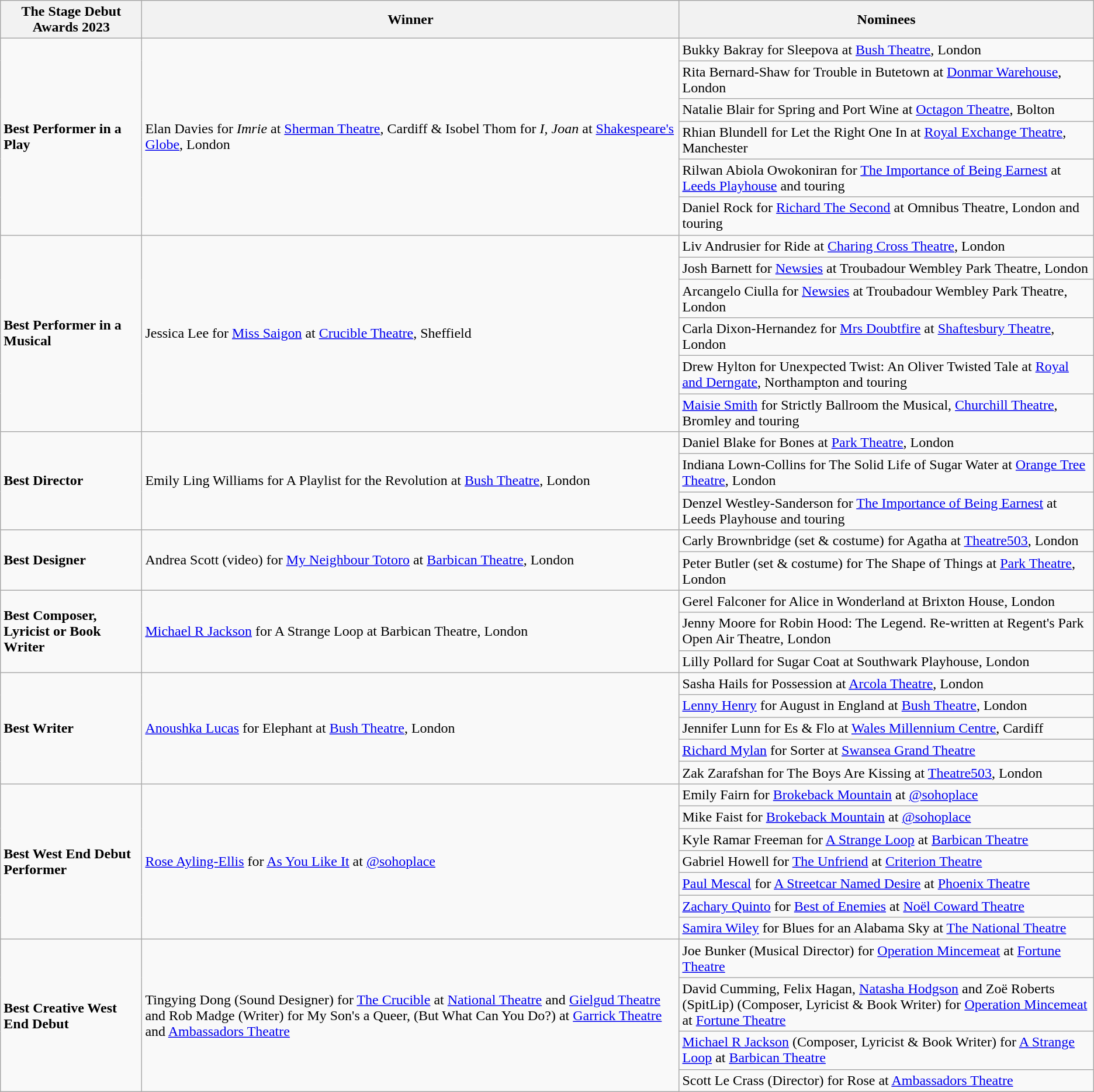<table class="wikitable">
<tr>
<th>The Stage Debut Awards 2023</th>
<th>Winner</th>
<th>Nominees</th>
</tr>
<tr>
<td rowspan="6"><strong>Best Performer in a Play</strong></td>
<td rowspan="6">Elan Davies for <em>Imrie</em> at <a href='#'>Sherman Theatre</a>, Cardiff & Isobel Thom for <em>I, Joan</em> at <a href='#'>Shakespeare's Globe</a>, London</td>
<td>Bukky Bakray for Sleepova at <a href='#'>Bush Theatre</a>, London</td>
</tr>
<tr>
<td>Rita Bernard-Shaw for Trouble in Butetown at <a href='#'>Donmar Warehouse</a>, London</td>
</tr>
<tr>
<td>Natalie Blair for Spring and Port Wine at <a href='#'>Octagon Theatre</a>, Bolton</td>
</tr>
<tr>
<td>Rhian Blundell for Let the Right One In at <a href='#'>Royal Exchange Theatre</a>, Manchester</td>
</tr>
<tr>
<td>Rilwan Abiola Owokoniran for <a href='#'>The Importance of Being Earnest</a> at <a href='#'>Leeds Playhouse</a> and touring</td>
</tr>
<tr>
<td>Daniel Rock for <a href='#'>Richard The Second</a> at Omnibus Theatre, London and touring</td>
</tr>
<tr>
<td rowspan="6"><strong>Best Performer in a Musical</strong></td>
<td rowspan="6">Jessica Lee for <a href='#'>Miss Saigon</a> at <a href='#'>Crucible Theatre</a>, Sheffield</td>
<td>Liv Andrusier for Ride at <a href='#'>Charing Cross Theatre</a>, London</td>
</tr>
<tr>
<td>Josh Barnett for <a href='#'>Newsies</a> at Troubadour Wembley Park Theatre, London</td>
</tr>
<tr>
<td>Arcangelo Ciulla for <a href='#'>Newsies</a> at Troubadour Wembley Park Theatre, London</td>
</tr>
<tr>
<td>Carla Dixon-Hernandez for <a href='#'>Mrs Doubtfire</a> at <a href='#'>Shaftesbury Theatre</a>, London</td>
</tr>
<tr>
<td>Drew Hylton for Unexpected Twist: An Oliver Twisted Tale at <a href='#'>Royal and Derngate</a>, Northampton and touring</td>
</tr>
<tr>
<td><a href='#'>Maisie Smith</a> for Strictly Ballroom the Musical, <a href='#'>Churchill Theatre</a>, Bromley and touring</td>
</tr>
<tr>
<td rowspan="3"><strong>Best Director</strong></td>
<td rowspan="3">Emily Ling Williams for A Playlist for the Revolution at <a href='#'>Bush Theatre</a>, London</td>
<td>Daniel Blake for Bones at <a href='#'>Park Theatre</a>, London</td>
</tr>
<tr>
<td>Indiana Lown-Collins for The Solid Life of Sugar Water at <a href='#'>Orange Tree Theatre</a>, London</td>
</tr>
<tr>
<td>Denzel Westley-Sanderson for <a href='#'>The Importance of Being Earnest</a> at Leeds Playhouse and touring</td>
</tr>
<tr>
<td rowspan="2"><strong>Best Designer</strong></td>
<td rowspan="2">Andrea Scott (video) for <a href='#'>My Neighbour Totoro</a> at <a href='#'>Barbican Theatre</a>, London</td>
<td>Carly Brownbridge (set & costume) for Agatha at <a href='#'>Theatre503</a>, London</td>
</tr>
<tr>
<td>Peter Butler (set & costume) for The Shape of Things at <a href='#'>Park Theatre</a>, London</td>
</tr>
<tr>
<td rowspan="3"><strong>Best Composer, Lyricist or Book Writer</strong></td>
<td rowspan="3"><a href='#'>Michael R Jackson</a> for A Strange Loop at Barbican Theatre, London</td>
<td>Gerel Falconer for Alice in Wonderland at Brixton House, London</td>
</tr>
<tr>
<td>Jenny Moore for Robin Hood: The Legend. Re-written at Regent's Park Open Air Theatre, London</td>
</tr>
<tr>
<td>Lilly Pollard for Sugar Coat at Southwark Playhouse, London</td>
</tr>
<tr>
<td rowspan="5"><strong>Best Writer</strong></td>
<td rowspan="5"><a href='#'>Anoushka Lucas</a> for Elephant at <a href='#'>Bush Theatre</a>, London</td>
<td>Sasha Hails for Possession at <a href='#'>Arcola Theatre</a>, London</td>
</tr>
<tr>
<td><a href='#'>Lenny Henry</a> for August in England at <a href='#'>Bush Theatre</a>, London</td>
</tr>
<tr>
<td>Jennifer Lunn for Es & Flo at <a href='#'>Wales Millennium Centre</a>, Cardiff</td>
</tr>
<tr>
<td><a href='#'>Richard Mylan</a> for Sorter at <a href='#'>Swansea Grand Theatre</a></td>
</tr>
<tr>
<td>Zak Zarafshan for The Boys Are Kissing at <a href='#'>Theatre503</a>, London</td>
</tr>
<tr>
<td rowspan="7"><strong>Best West End Debut Performer</strong></td>
<td rowspan="7"><a href='#'>Rose Ayling-Ellis</a> for <a href='#'>As You Like It</a> at <a href='#'>@sohoplace</a></td>
<td>Emily Fairn for <a href='#'>Brokeback Mountain</a> at <a href='#'>@sohoplace</a></td>
</tr>
<tr>
<td>Mike Faist for <a href='#'>Brokeback Mountain</a> at <a href='#'>@sohoplace</a></td>
</tr>
<tr>
<td>Kyle Ramar Freeman for <a href='#'>A Strange Loop</a> at <a href='#'>Barbican Theatre</a></td>
</tr>
<tr>
<td>Gabriel Howell for <a href='#'>The Unfriend</a> at <a href='#'>Criterion Theatre</a></td>
</tr>
<tr>
<td><a href='#'>Paul Mescal</a> for <a href='#'>A Streetcar Named Desire</a> at <a href='#'>Phoenix Theatre</a></td>
</tr>
<tr>
<td><a href='#'>Zachary Quinto</a> for <a href='#'>Best of Enemies</a> at <a href='#'>Noël Coward Theatre</a></td>
</tr>
<tr>
<td><a href='#'>Samira Wiley</a> for Blues for an Alabama Sky at <a href='#'>The National Theatre</a></td>
</tr>
<tr>
<td rowspan="4"><strong>Best Creative West End Debut</strong></td>
<td rowspan="4">Tingying Dong (Sound Designer) for <a href='#'>The Crucible</a> at <a href='#'>National Theatre</a> and <a href='#'>Gielgud Theatre</a> and Rob Madge (Writer) for My Son's a Queer, (But What Can You Do?) at <a href='#'>Garrick Theatre</a> and <a href='#'>Ambassadors Theatre</a></td>
<td>Joe Bunker (Musical Director) for <a href='#'>Operation Mincemeat</a> at <a href='#'>Fortune Theatre</a></td>
</tr>
<tr>
<td>David Cumming, Felix Hagan, <a href='#'>Natasha Hodgson</a> and Zoë Roberts (SpitLip) (Composer, Lyricist & Book Writer) for <a href='#'>Operation Mincemeat</a> at <a href='#'>Fortune Theatre</a></td>
</tr>
<tr>
<td><a href='#'>Michael R Jackson</a> (Composer, Lyricist & Book Writer) for <a href='#'>A Strange Loop</a> at <a href='#'>Barbican Theatre</a></td>
</tr>
<tr>
<td>Scott Le Crass (Director) for Rose at <a href='#'>Ambassadors Theatre</a></td>
</tr>
</table>
